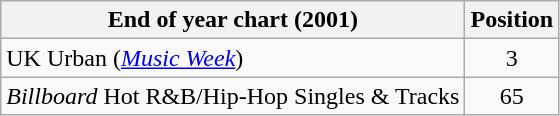<table class="wikitable sortable">
<tr>
<th align="left">End of year chart (2001)</th>
<th align="center">Position</th>
</tr>
<tr>
<td>UK Urban (<em><a href='#'>Music Week</a></em>)</td>
<td align="center">3</td>
</tr>
<tr>
<td><em>Billboard</em> Hot R&B/Hip-Hop Singles & Tracks</td>
<td align="center">65</td>
</tr>
</table>
